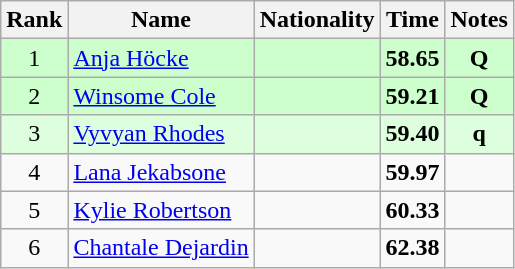<table class="wikitable sortable" style="text-align:center">
<tr>
<th>Rank</th>
<th>Name</th>
<th>Nationality</th>
<th>Time</th>
<th>Notes</th>
</tr>
<tr bgcolor=ccffcc>
<td>1</td>
<td align=left><a href='#'>Anja Höcke</a></td>
<td align=left></td>
<td><strong>58.65</strong></td>
<td><strong>Q</strong></td>
</tr>
<tr bgcolor=ccffcc>
<td>2</td>
<td align=left><a href='#'>Winsome Cole</a></td>
<td align=left></td>
<td><strong>59.21</strong></td>
<td><strong>Q</strong></td>
</tr>
<tr bgcolor=ddffdd>
<td>3</td>
<td align=left><a href='#'>Vyvyan Rhodes</a></td>
<td align=left></td>
<td><strong>59.40</strong></td>
<td><strong>q</strong></td>
</tr>
<tr>
<td>4</td>
<td align=left><a href='#'>Lana Jekabsone</a></td>
<td align=left></td>
<td><strong>59.97</strong></td>
<td></td>
</tr>
<tr>
<td>5</td>
<td align=left><a href='#'>Kylie Robertson</a></td>
<td align=left></td>
<td><strong>60.33</strong></td>
<td></td>
</tr>
<tr>
<td>6</td>
<td align=left><a href='#'>Chantale Dejardin</a></td>
<td align=left></td>
<td><strong>62.38</strong></td>
<td></td>
</tr>
</table>
